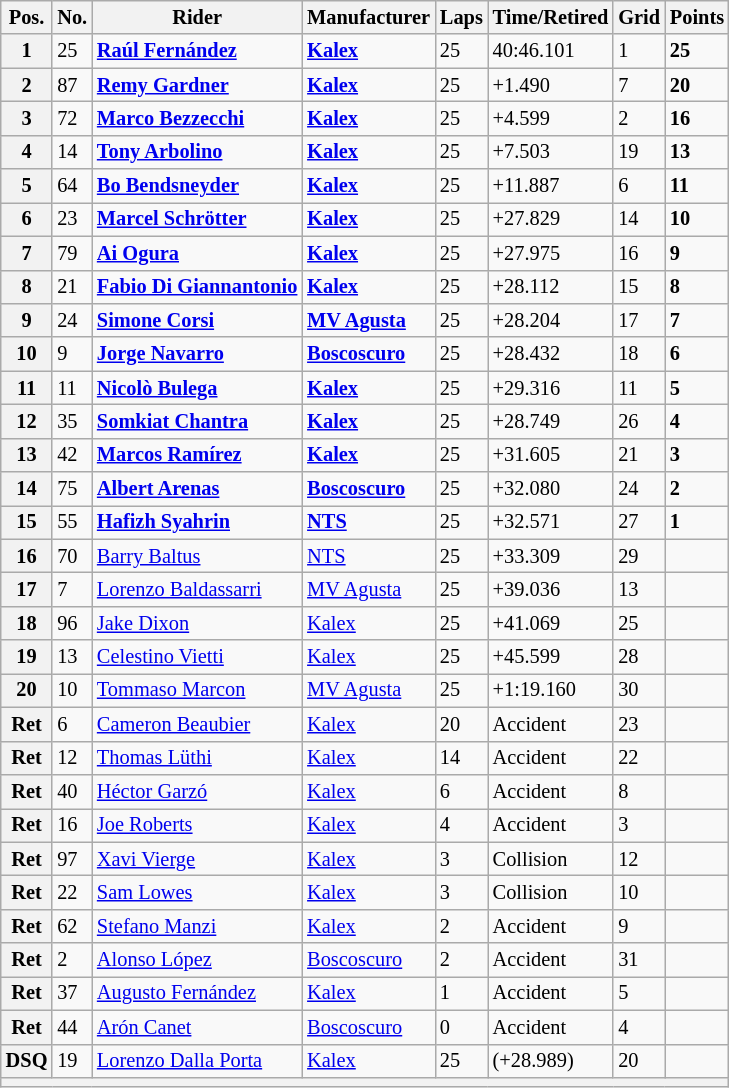<table class="wikitable" style="font-size:85%;">
<tr>
<th>Pos.</th>
<th>No.</th>
<th>Rider</th>
<th>Manufacturer</th>
<th>Laps</th>
<th>Time/Retired</th>
<th>Grid</th>
<th>Points</th>
</tr>
<tr>
<th>1</th>
<td>25</td>
<td> <strong><a href='#'>Raúl Fernández</a></strong></td>
<td><strong><a href='#'>Kalex</a></strong></td>
<td>25</td>
<td>40:46.101</td>
<td>1</td>
<td><strong>25</strong></td>
</tr>
<tr>
<th>2</th>
<td>87</td>
<td> <strong><a href='#'>Remy Gardner</a></strong></td>
<td><strong><a href='#'>Kalex</a></strong></td>
<td>25</td>
<td>+1.490</td>
<td>7</td>
<td><strong>20</strong></td>
</tr>
<tr>
<th>3</th>
<td>72</td>
<td> <strong><a href='#'>Marco Bezzecchi</a></strong></td>
<td><strong><a href='#'>Kalex</a></strong></td>
<td>25</td>
<td>+4.599</td>
<td>2</td>
<td><strong>16</strong></td>
</tr>
<tr>
<th>4</th>
<td>14</td>
<td> <strong><a href='#'>Tony Arbolino</a></strong></td>
<td><strong><a href='#'>Kalex</a></strong></td>
<td>25</td>
<td>+7.503</td>
<td>19</td>
<td><strong>13</strong></td>
</tr>
<tr>
<th>5</th>
<td>64</td>
<td> <strong><a href='#'>Bo Bendsneyder</a></strong></td>
<td><strong><a href='#'>Kalex</a></strong></td>
<td>25</td>
<td>+11.887</td>
<td>6</td>
<td><strong>11</strong></td>
</tr>
<tr>
<th>6</th>
<td>23</td>
<td> <strong><a href='#'>Marcel Schrötter</a></strong></td>
<td><strong><a href='#'>Kalex</a></strong></td>
<td>25</td>
<td>+27.829</td>
<td>14</td>
<td><strong>10</strong></td>
</tr>
<tr>
<th>7</th>
<td>79</td>
<td> <strong><a href='#'>Ai Ogura</a></strong></td>
<td><strong><a href='#'>Kalex</a></strong></td>
<td>25</td>
<td>+27.975</td>
<td>16</td>
<td><strong>9</strong></td>
</tr>
<tr>
<th>8</th>
<td>21</td>
<td> <strong><a href='#'>Fabio Di Giannantonio</a></strong></td>
<td><strong><a href='#'>Kalex</a></strong></td>
<td>25</td>
<td>+28.112</td>
<td>15</td>
<td><strong>8</strong></td>
</tr>
<tr>
<th>9</th>
<td>24</td>
<td> <strong><a href='#'>Simone Corsi</a></strong></td>
<td><strong><a href='#'>MV Agusta</a></strong></td>
<td>25</td>
<td>+28.204</td>
<td>17</td>
<td><strong>7</strong></td>
</tr>
<tr>
<th>10</th>
<td>9</td>
<td> <strong><a href='#'>Jorge Navarro</a></strong></td>
<td><strong><a href='#'>Boscoscuro</a></strong></td>
<td>25</td>
<td>+28.432</td>
<td>18</td>
<td><strong>6</strong></td>
</tr>
<tr>
<th>11</th>
<td>11</td>
<td> <strong><a href='#'>Nicolò Bulega</a></strong></td>
<td><strong><a href='#'>Kalex</a></strong></td>
<td>25</td>
<td>+29.316</td>
<td>11</td>
<td><strong>5</strong></td>
</tr>
<tr>
<th>12</th>
<td>35</td>
<td> <strong><a href='#'>Somkiat Chantra</a></strong></td>
<td><strong><a href='#'>Kalex</a></strong></td>
<td>25</td>
<td>+28.749</td>
<td>26</td>
<td><strong>4</strong></td>
</tr>
<tr>
<th>13</th>
<td>42</td>
<td> <strong><a href='#'>Marcos Ramírez</a></strong></td>
<td><strong><a href='#'>Kalex</a></strong></td>
<td>25</td>
<td>+31.605</td>
<td>21</td>
<td><strong>3</strong></td>
</tr>
<tr>
<th>14</th>
<td>75</td>
<td> <strong><a href='#'>Albert Arenas</a></strong></td>
<td><strong><a href='#'>Boscoscuro</a></strong></td>
<td>25</td>
<td>+32.080</td>
<td>24</td>
<td><strong>2</strong></td>
</tr>
<tr>
<th>15</th>
<td>55</td>
<td> <strong><a href='#'>Hafizh Syahrin</a></strong></td>
<td><strong><a href='#'>NTS</a></strong></td>
<td>25</td>
<td>+32.571</td>
<td>27</td>
<td><strong>1</strong></td>
</tr>
<tr>
<th>16</th>
<td>70</td>
<td> <a href='#'>Barry Baltus</a></td>
<td><a href='#'>NTS</a></td>
<td>25</td>
<td>+33.309</td>
<td>29</td>
<td></td>
</tr>
<tr>
<th>17</th>
<td>7</td>
<td> <a href='#'>Lorenzo Baldassarri</a></td>
<td><a href='#'>MV Agusta</a></td>
<td>25</td>
<td>+39.036</td>
<td>13</td>
<td></td>
</tr>
<tr>
<th>18</th>
<td>96</td>
<td> <a href='#'>Jake Dixon</a></td>
<td><a href='#'>Kalex</a></td>
<td>25</td>
<td>+41.069</td>
<td>25</td>
<td></td>
</tr>
<tr>
<th>19</th>
<td>13</td>
<td> <a href='#'>Celestino Vietti</a></td>
<td><a href='#'>Kalex</a></td>
<td>25</td>
<td>+45.599</td>
<td>28</td>
<td></td>
</tr>
<tr>
<th>20</th>
<td>10</td>
<td> <a href='#'>Tommaso Marcon</a></td>
<td><a href='#'>MV Agusta</a></td>
<td>25</td>
<td>+1:19.160</td>
<td>30</td>
<td></td>
</tr>
<tr>
<th>Ret</th>
<td>6</td>
<td> <a href='#'>Cameron Beaubier</a></td>
<td><a href='#'>Kalex</a></td>
<td>20</td>
<td>Accident</td>
<td>23</td>
<td></td>
</tr>
<tr>
<th>Ret</th>
<td>12</td>
<td> <a href='#'>Thomas Lüthi</a></td>
<td><a href='#'>Kalex</a></td>
<td>14</td>
<td>Accident</td>
<td>22</td>
<td></td>
</tr>
<tr>
<th>Ret</th>
<td>40</td>
<td> <a href='#'>Héctor Garzó</a></td>
<td><a href='#'>Kalex</a></td>
<td>6</td>
<td>Accident</td>
<td>8</td>
<td></td>
</tr>
<tr>
<th>Ret</th>
<td>16</td>
<td> <a href='#'>Joe Roberts</a></td>
<td><a href='#'>Kalex</a></td>
<td>4</td>
<td>Accident</td>
<td>3</td>
<td></td>
</tr>
<tr>
<th>Ret</th>
<td>97</td>
<td> <a href='#'>Xavi Vierge</a></td>
<td><a href='#'>Kalex</a></td>
<td>3</td>
<td>Collision</td>
<td>12</td>
<td></td>
</tr>
<tr>
<th>Ret</th>
<td>22</td>
<td> <a href='#'>Sam Lowes</a></td>
<td><a href='#'>Kalex</a></td>
<td>3</td>
<td>Collision</td>
<td>10</td>
<td></td>
</tr>
<tr>
<th>Ret</th>
<td>62</td>
<td> <a href='#'>Stefano Manzi</a></td>
<td><a href='#'>Kalex</a></td>
<td>2</td>
<td>Accident</td>
<td>9</td>
<td></td>
</tr>
<tr>
<th>Ret</th>
<td>2</td>
<td> <a href='#'>Alonso López</a></td>
<td><a href='#'>Boscoscuro</a></td>
<td>2</td>
<td>Accident</td>
<td>31</td>
<td></td>
</tr>
<tr>
<th>Ret</th>
<td>37</td>
<td> <a href='#'>Augusto Fernández</a></td>
<td><a href='#'>Kalex</a></td>
<td>1</td>
<td>Accident</td>
<td>5</td>
<td></td>
</tr>
<tr>
<th>Ret</th>
<td>44</td>
<td> <a href='#'>Arón Canet</a></td>
<td><a href='#'>Boscoscuro</a></td>
<td>0</td>
<td>Accident</td>
<td>4</td>
<td></td>
</tr>
<tr>
<th>DSQ</th>
<td>19</td>
<td> <a href='#'>Lorenzo Dalla Porta</a></td>
<td><a href='#'>Kalex</a></td>
<td>25</td>
<td>(+28.989)</td>
<td>20</td>
<td></td>
</tr>
<tr>
<th colspan=8></th>
</tr>
</table>
